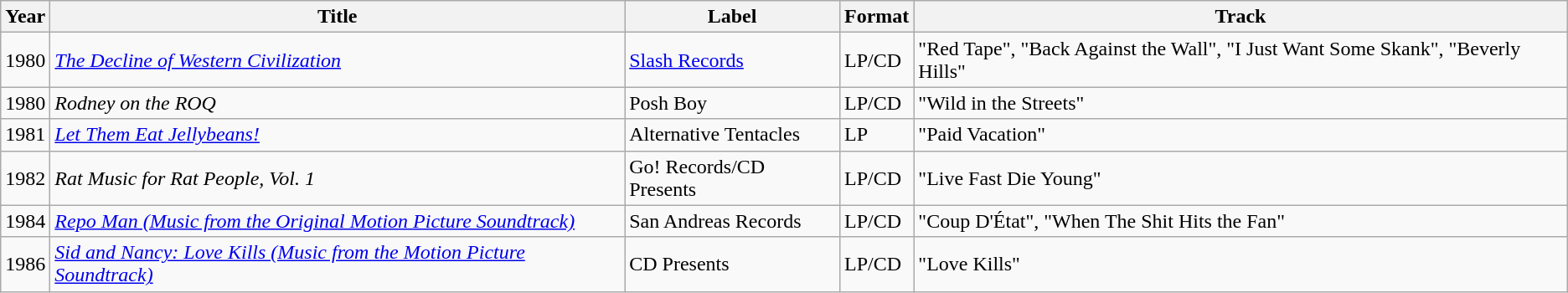<table class="wikitable">
<tr>
<th>Year</th>
<th>Title</th>
<th>Label</th>
<th>Format</th>
<th>Track</th>
</tr>
<tr>
<td>1980</td>
<td><em><a href='#'>The Decline of Western Civilization</a></em></td>
<td><a href='#'>Slash Records</a></td>
<td>LP/CD</td>
<td>"Red Tape", "Back Against the Wall", "I Just Want Some Skank", "Beverly Hills"</td>
</tr>
<tr>
<td>1980</td>
<td><em>Rodney on the ROQ</em></td>
<td>Posh Boy</td>
<td>LP/CD</td>
<td>"Wild in the Streets"</td>
</tr>
<tr>
<td>1981</td>
<td><em><a href='#'>Let Them Eat Jellybeans!</a></em></td>
<td>Alternative Tentacles</td>
<td>LP</td>
<td>"Paid Vacation"</td>
</tr>
<tr>
<td>1982</td>
<td><em>Rat Music for Rat People, Vol. 1</em></td>
<td>Go! Records/CD Presents</td>
<td>LP/CD</td>
<td>"Live Fast Die Young"</td>
</tr>
<tr>
<td>1984</td>
<td><em><a href='#'>Repo Man (Music from the Original Motion Picture Soundtrack)</a></em></td>
<td>San Andreas Records</td>
<td>LP/CD</td>
<td>"Coup D'État", "When The Shit Hits the Fan"</td>
</tr>
<tr>
<td>1986</td>
<td><em><a href='#'>Sid and Nancy: Love Kills (Music from the Motion Picture Soundtrack)</a></em></td>
<td>CD Presents</td>
<td>LP/CD</td>
<td>"Love Kills"</td>
</tr>
</table>
